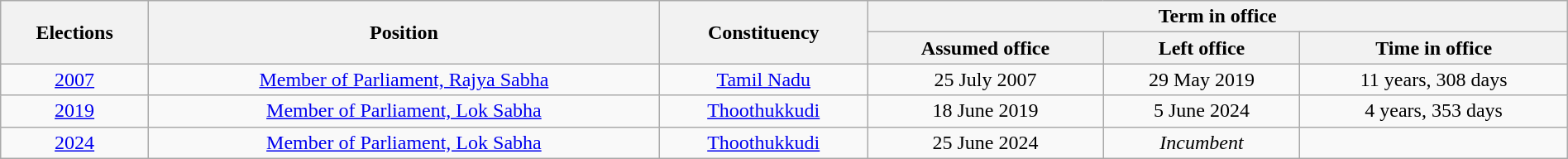<table class="wikitable sortable" style="width:100%; text-align:center">
<tr>
<th rowspan="2">Elections</th>
<th rowspan="2">Position</th>
<th rowspan="2">Constituency</th>
<th colspan="3">Term in office</th>
</tr>
<tr>
<th>Assumed office</th>
<th>Left office</th>
<th>Time in office</th>
</tr>
<tr>
<td><a href='#'>2007</a></td>
<td><a href='#'>Member of Parliament, Rajya Sabha</a></td>
<td><a href='#'>Tamil Nadu</a></td>
<td>25 July 2007</td>
<td>29 May 2019</td>
<td>11 years, 308 days</td>
</tr>
<tr>
<td><a href='#'>2019</a></td>
<td><a href='#'>Member of Parliament, Lok Sabha</a></td>
<td><a href='#'>Thoothukkudi</a></td>
<td>18 June 2019</td>
<td>5 June 2024</td>
<td>4 years, 353 days</td>
</tr>
<tr>
<td><a href='#'>2024</a></td>
<td><a href='#'>Member of Parliament, Lok Sabha</a></td>
<td><a href='#'>Thoothukkudi</a></td>
<td>25 June 2024</td>
<td><em>Incumbent</em></td>
<td></td>
</tr>
</table>
